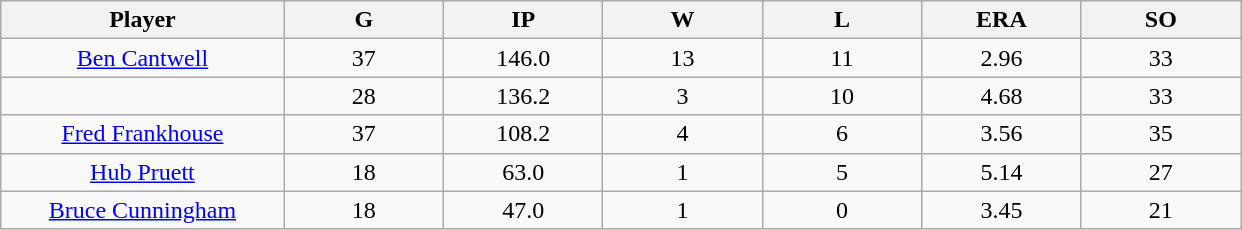<table class="wikitable sortable">
<tr>
<th bgcolor="#DDDDFF" width="16%">Player</th>
<th bgcolor="#DDDDFF" width="9%">G</th>
<th bgcolor="#DDDDFF" width="9%">IP</th>
<th bgcolor="#DDDDFF" width="9%">W</th>
<th bgcolor="#DDDDFF" width="9%">L</th>
<th bgcolor="#DDDDFF" width="9%">ERA</th>
<th bgcolor="#DDDDFF" width="9%">SO</th>
</tr>
<tr align="center">
<td><a href='#'>Ben Cantwell</a></td>
<td>37</td>
<td>146.0</td>
<td>13</td>
<td>11</td>
<td>2.96</td>
<td>33</td>
</tr>
<tr align="center">
<td></td>
<td>28</td>
<td>136.2</td>
<td>3</td>
<td>10</td>
<td>4.68</td>
<td>33</td>
</tr>
<tr align="center">
<td><a href='#'>Fred Frankhouse</a></td>
<td>37</td>
<td>108.2</td>
<td>4</td>
<td>6</td>
<td>3.56</td>
<td>35</td>
</tr>
<tr align="center">
<td><a href='#'>Hub Pruett</a></td>
<td>18</td>
<td>63.0</td>
<td>1</td>
<td>5</td>
<td>5.14</td>
<td>27</td>
</tr>
<tr align="center">
<td><a href='#'>Bruce Cunningham</a></td>
<td>18</td>
<td>47.0</td>
<td>1</td>
<td>0</td>
<td>3.45</td>
<td>21</td>
</tr>
</table>
